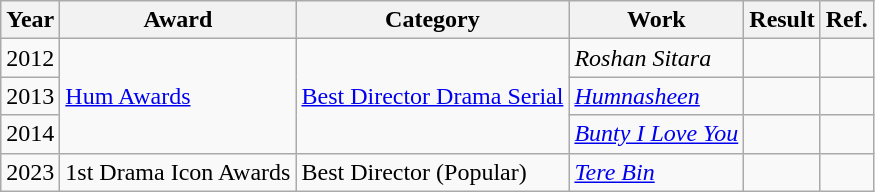<table class="wikitable">
<tr>
<th>Year</th>
<th>Award</th>
<th>Category</th>
<th>Work</th>
<th>Result</th>
<th>Ref.</th>
</tr>
<tr>
<td>2012</td>
<td rowspan="3"><a href='#'>Hum Awards</a></td>
<td rowspan="3"><a href='#'>Best Director Drama Serial</a></td>
<td><em>Roshan Sitara</em></td>
<td></td>
<td></td>
</tr>
<tr>
<td>2013</td>
<td><em><a href='#'>Humnasheen</a></em></td>
<td></td>
<td></td>
</tr>
<tr>
<td>2014</td>
<td><em><a href='#'>Bunty I Love You</a></em></td>
<td></td>
<td></td>
</tr>
<tr>
<td>2023</td>
<td>1st Drama Icon Awards</td>
<td>Best Director (Popular)</td>
<td><a href='#'><em>Tere Bin</em></a></td>
<td></td>
<td></td>
</tr>
</table>
